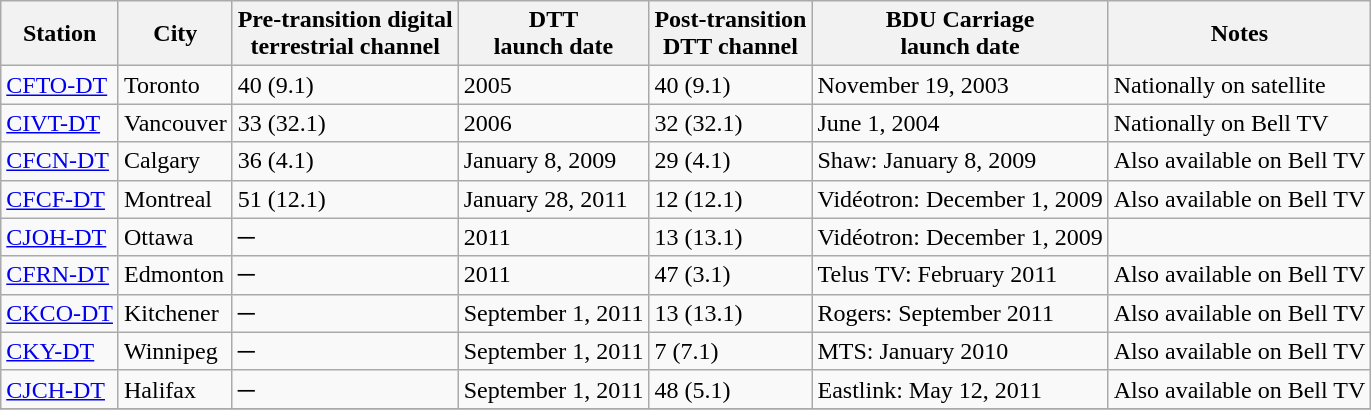<table class="wikitable">
<tr>
<th>Station</th>
<th>City</th>
<th>Pre-transition digital<br>terrestrial channel</th>
<th>DTT<br>launch date</th>
<th>Post-transition<br>DTT channel</th>
<th>BDU Carriage<br>launch date</th>
<th>Notes</th>
</tr>
<tr>
<td><a href='#'>CFTO-DT</a></td>
<td>Toronto</td>
<td>40 (9.1)</td>
<td>2005</td>
<td>40 (9.1)</td>
<td>November 19, 2003</td>
<td>Nationally on satellite</td>
</tr>
<tr>
<td><a href='#'>CIVT-DT</a></td>
<td>Vancouver</td>
<td>33 (32.1)</td>
<td>2006</td>
<td>32 (32.1)</td>
<td>June 1, 2004</td>
<td>Nationally on Bell TV</td>
</tr>
<tr>
<td><a href='#'>CFCN-DT</a></td>
<td>Calgary</td>
<td>36 (4.1)</td>
<td>January 8, 2009</td>
<td>29 (4.1)</td>
<td>Shaw: January 8, 2009</td>
<td>Also available on Bell TV</td>
</tr>
<tr>
<td><a href='#'>CFCF-DT</a></td>
<td>Montreal</td>
<td>51 (12.1)</td>
<td>January 28, 2011</td>
<td>12 (12.1)</td>
<td>Vidéotron: December 1, 2009</td>
<td>Also available on Bell TV</td>
</tr>
<tr>
<td><a href='#'>CJOH-DT</a></td>
<td>Ottawa</td>
<td>─</td>
<td>2011</td>
<td>13 (13.1)</td>
<td>Vidéotron: December 1, 2009</td>
<td></td>
</tr>
<tr>
<td><a href='#'>CFRN-DT</a></td>
<td>Edmonton</td>
<td>─</td>
<td>2011</td>
<td>47 (3.1)</td>
<td>Telus TV: February 2011</td>
<td>Also available on Bell TV</td>
</tr>
<tr>
<td><a href='#'>CKCO-DT</a></td>
<td>Kitchener</td>
<td>─</td>
<td>September 1, 2011</td>
<td>13 (13.1)</td>
<td>Rogers: September 2011</td>
<td>Also available on Bell TV</td>
</tr>
<tr>
<td><a href='#'>CKY-DT</a></td>
<td>Winnipeg</td>
<td>─</td>
<td>September 1, 2011</td>
<td>7 (7.1)</td>
<td>MTS: January 2010</td>
<td>Also available on Bell TV</td>
</tr>
<tr>
<td><a href='#'>CJCH-DT</a></td>
<td>Halifax</td>
<td>─</td>
<td>September 1, 2011</td>
<td>48 (5.1)</td>
<td>Eastlink: May 12, 2011</td>
<td>Also available on Bell TV</td>
</tr>
<tr>
</tr>
</table>
